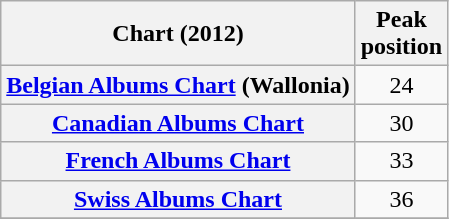<table class="wikitable sortable plainrowheaders" border="1">
<tr>
<th scope="col">Chart (2012)</th>
<th scope="col">Peak<br>position</th>
</tr>
<tr>
<th scope="row"><a href='#'>Belgian Albums Chart</a> (Wallonia)</th>
<td align="center">24</td>
</tr>
<tr>
<th scope="row"><a href='#'>Canadian Albums Chart</a></th>
<td align="center">30</td>
</tr>
<tr>
<th scope="row"><a href='#'>French Albums Chart</a></th>
<td align="center">33</td>
</tr>
<tr>
<th scope="row"><a href='#'>Swiss Albums Chart</a></th>
<td align="center">36</td>
</tr>
<tr>
</tr>
</table>
